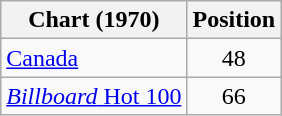<table class="wikitable">
<tr>
<th>Chart (1970)</th>
<th>Position</th>
</tr>
<tr>
<td><a href='#'>Canada</a></td>
<td align="center">48</td>
</tr>
<tr>
<td><a href='#'><em>Billboard</em> Hot 100</a></td>
<td align="center">66</td>
</tr>
</table>
